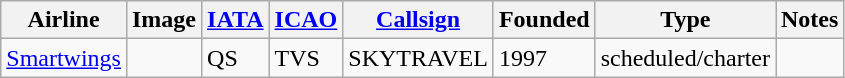<table class="wikitable sortable">
<tr valign="middle">
<th>Airline</th>
<th>Image</th>
<th><a href='#'>IATA</a></th>
<th><a href='#'>ICAO</a></th>
<th><a href='#'>Callsign</a></th>
<th>Founded</th>
<th>Type</th>
<th>Notes</th>
</tr>
<tr>
<td><a href='#'>Smartwings</a></td>
<td></td>
<td>QS</td>
<td>TVS</td>
<td>SKYTRAVEL</td>
<td>1997</td>
<td>scheduled/charter</td>
<td></td>
</tr>
</table>
